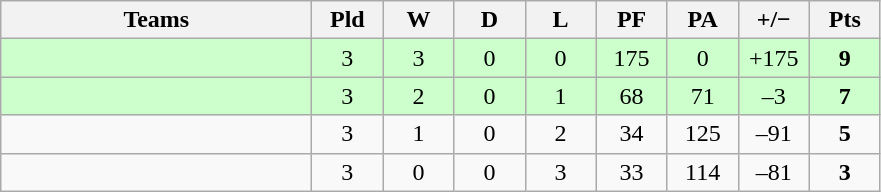<table class="wikitable" style="text-align: center;">
<tr>
<th width="200">Teams</th>
<th width="40">Pld</th>
<th width="40">W</th>
<th width="40">D</th>
<th width="40">L</th>
<th width="40">PF</th>
<th width="40">PA</th>
<th width="40">+/−</th>
<th width="40">Pts</th>
</tr>
<tr style="background:#cfc; width:20px;">
<td align=left></td>
<td>3</td>
<td>3</td>
<td>0</td>
<td>0</td>
<td>175</td>
<td>0</td>
<td>+175</td>
<td><strong>9</strong></td>
</tr>
<tr style="background:#cfc; width:20px;">
<td align=left></td>
<td>3</td>
<td>2</td>
<td>0</td>
<td>1</td>
<td>68</td>
<td>71</td>
<td>–3</td>
<td><strong>7</strong></td>
</tr>
<tr>
<td align=left></td>
<td>3</td>
<td>1</td>
<td>0</td>
<td>2</td>
<td>34</td>
<td>125</td>
<td>–91</td>
<td><strong>5</strong></td>
</tr>
<tr>
<td align=left></td>
<td>3</td>
<td>0</td>
<td>0</td>
<td>3</td>
<td>33</td>
<td>114</td>
<td>–81</td>
<td><strong>3</strong></td>
</tr>
</table>
